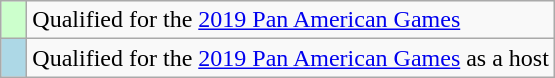<table class="wikitable" style="text-align: left;">
<tr>
<td width=10px bgcolor=#ccffcc></td>
<td>Qualified for the <a href='#'>2019 Pan American Games</a></td>
</tr>
<tr>
<td width=10px bgcolor="add8e6"></td>
<td>Qualified for the <a href='#'>2019 Pan American Games</a> as a host</td>
</tr>
</table>
